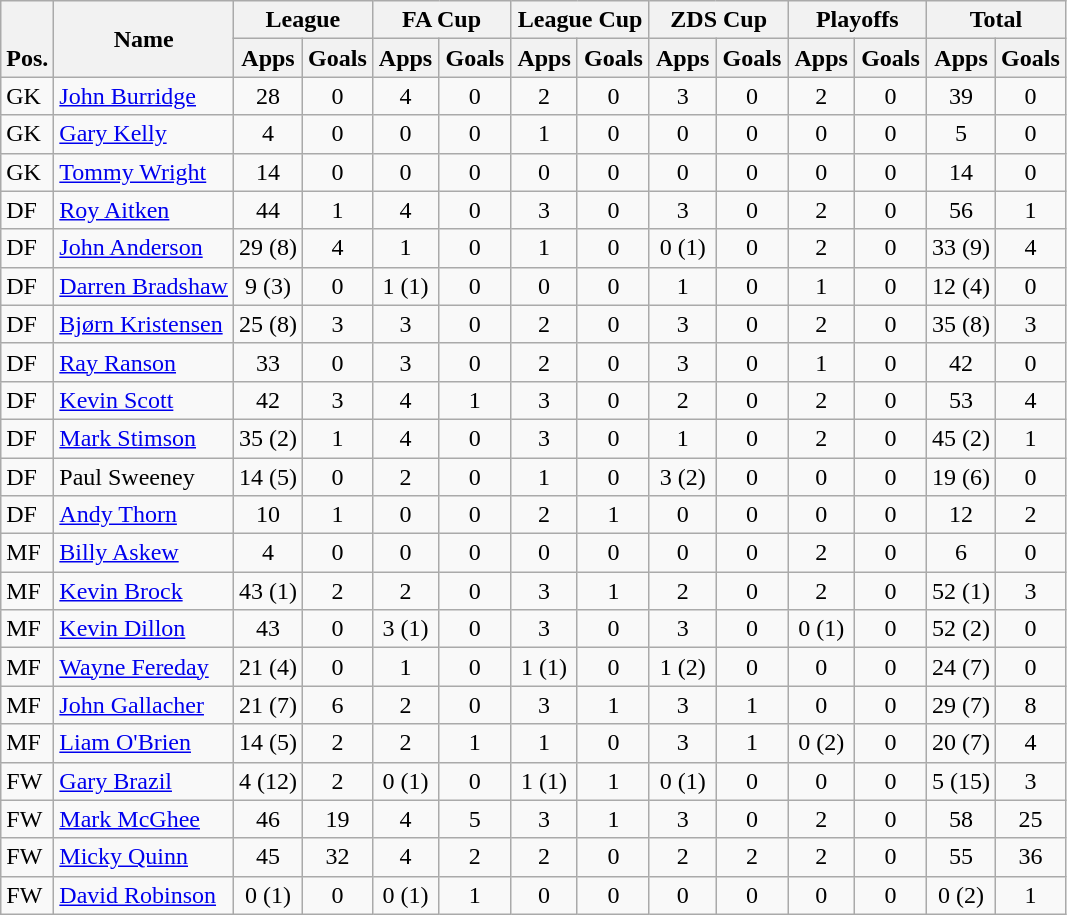<table class="wikitable" style="text-align:center">
<tr>
<th rowspan="2" style="vertical-align:bottom;">Pos.</th>
<th rowspan="2">Name</th>
<th colspan="2" style="width:85px;">League</th>
<th colspan="2" style="width:85px;">FA Cup</th>
<th colspan="2" style="width:85px;">League Cup</th>
<th colspan="2" style="width:85px;">ZDS Cup</th>
<th colspan="2" style="width:85px;">Playoffs</th>
<th colspan="2" style="width:85px;">Total</th>
</tr>
<tr>
<th>Apps</th>
<th>Goals</th>
<th>Apps</th>
<th>Goals</th>
<th>Apps</th>
<th>Goals</th>
<th>Apps</th>
<th>Goals</th>
<th>Apps</th>
<th>Goals</th>
<th>Apps</th>
<th>Goals</th>
</tr>
<tr>
<td align="left">GK</td>
<td align="left"> <a href='#'>John Burridge</a></td>
<td>28</td>
<td>0</td>
<td>4</td>
<td>0</td>
<td>2</td>
<td>0</td>
<td>3</td>
<td>0</td>
<td>2</td>
<td>0</td>
<td>39</td>
<td>0</td>
</tr>
<tr>
<td align="left">GK</td>
<td align="left"> <a href='#'>Gary Kelly</a></td>
<td>4</td>
<td>0</td>
<td>0</td>
<td>0</td>
<td>1</td>
<td>0</td>
<td>0</td>
<td>0</td>
<td>0</td>
<td>0</td>
<td>5</td>
<td>0</td>
</tr>
<tr>
<td align="left">GK</td>
<td align="left"> <a href='#'>Tommy Wright</a></td>
<td>14</td>
<td>0</td>
<td>0</td>
<td>0</td>
<td>0</td>
<td>0</td>
<td>0</td>
<td>0</td>
<td>0</td>
<td>0</td>
<td>14</td>
<td>0</td>
</tr>
<tr>
<td align="left">DF</td>
<td align="left"> <a href='#'>Roy Aitken</a></td>
<td>44</td>
<td>1</td>
<td>4</td>
<td>0</td>
<td>3</td>
<td>0</td>
<td>3</td>
<td>0</td>
<td>2</td>
<td>0</td>
<td>56</td>
<td>1</td>
</tr>
<tr>
<td align="left">DF</td>
<td align="left"> <a href='#'>John Anderson</a></td>
<td>29 (8)</td>
<td>4</td>
<td>1</td>
<td>0</td>
<td>1</td>
<td>0</td>
<td>0 (1)</td>
<td>0</td>
<td>2</td>
<td>0</td>
<td>33 (9)</td>
<td>4</td>
</tr>
<tr>
<td align="left">DF</td>
<td align="left"> <a href='#'>Darren Bradshaw</a></td>
<td>9 (3)</td>
<td>0</td>
<td>1 (1)</td>
<td>0</td>
<td>0</td>
<td>0</td>
<td>1</td>
<td>0</td>
<td>1</td>
<td>0</td>
<td>12 (4)</td>
<td>0</td>
</tr>
<tr>
<td align="left">DF</td>
<td align="left"> <a href='#'>Bjørn Kristensen</a></td>
<td>25 (8)</td>
<td>3</td>
<td>3</td>
<td>0</td>
<td>2</td>
<td>0</td>
<td>3</td>
<td>0</td>
<td>2</td>
<td>0</td>
<td>35 (8)</td>
<td>3</td>
</tr>
<tr>
<td align="left">DF</td>
<td align="left"> <a href='#'>Ray Ranson</a></td>
<td>33</td>
<td>0</td>
<td>3</td>
<td>0</td>
<td>2</td>
<td>0</td>
<td>3</td>
<td>0</td>
<td>1</td>
<td>0</td>
<td>42</td>
<td>0</td>
</tr>
<tr>
<td align="left">DF</td>
<td align="left"> <a href='#'>Kevin Scott</a></td>
<td>42</td>
<td>3</td>
<td>4</td>
<td>1</td>
<td>3</td>
<td>0</td>
<td>2</td>
<td>0</td>
<td>2</td>
<td>0</td>
<td>53</td>
<td>4</td>
</tr>
<tr>
<td align="left">DF</td>
<td align="left"> <a href='#'>Mark Stimson</a></td>
<td>35 (2)</td>
<td>1</td>
<td>4</td>
<td>0</td>
<td>3</td>
<td>0</td>
<td>1</td>
<td>0</td>
<td>2</td>
<td>0</td>
<td>45 (2)</td>
<td>1</td>
</tr>
<tr>
<td align="left">DF</td>
<td align="left"> Paul Sweeney</td>
<td>14 (5)</td>
<td>0</td>
<td>2</td>
<td>0</td>
<td>1</td>
<td>0</td>
<td>3 (2)</td>
<td>0</td>
<td>0</td>
<td>0</td>
<td>19 (6)</td>
<td>0</td>
</tr>
<tr>
<td align="left">DF</td>
<td align="left"> <a href='#'>Andy Thorn</a></td>
<td>10</td>
<td>1</td>
<td>0</td>
<td>0</td>
<td>2</td>
<td>1</td>
<td>0</td>
<td>0</td>
<td>0</td>
<td>0</td>
<td>12</td>
<td>2</td>
</tr>
<tr>
<td align="left">MF</td>
<td align="left"> <a href='#'>Billy Askew</a></td>
<td>4</td>
<td>0</td>
<td>0</td>
<td>0</td>
<td>0</td>
<td>0</td>
<td>0</td>
<td>0</td>
<td>2</td>
<td>0</td>
<td>6</td>
<td>0</td>
</tr>
<tr>
<td align="left">MF</td>
<td align="left"> <a href='#'>Kevin Brock</a></td>
<td>43 (1)</td>
<td>2</td>
<td>2</td>
<td>0</td>
<td>3</td>
<td>1</td>
<td>2</td>
<td>0</td>
<td>2</td>
<td>0</td>
<td>52 (1)</td>
<td>3</td>
</tr>
<tr>
<td align="left">MF</td>
<td align="left"> <a href='#'>Kevin Dillon</a></td>
<td>43</td>
<td>0</td>
<td>3 (1)</td>
<td>0</td>
<td>3</td>
<td>0</td>
<td>3</td>
<td>0</td>
<td>0 (1)</td>
<td>0</td>
<td>52 (2)</td>
<td>0</td>
</tr>
<tr>
<td align="left">MF</td>
<td align="left"> <a href='#'>Wayne Fereday</a></td>
<td>21 (4)</td>
<td>0</td>
<td>1</td>
<td>0</td>
<td>1 (1)</td>
<td>0</td>
<td>1 (2)</td>
<td>0</td>
<td>0</td>
<td>0</td>
<td>24 (7)</td>
<td>0</td>
</tr>
<tr>
<td align="left">MF</td>
<td align="left"> <a href='#'>John Gallacher</a></td>
<td>21 (7)</td>
<td>6</td>
<td>2</td>
<td>0</td>
<td>3</td>
<td>1</td>
<td>3</td>
<td>1</td>
<td>0</td>
<td>0</td>
<td>29 (7)</td>
<td>8</td>
</tr>
<tr>
<td align="left">MF</td>
<td align="left"> <a href='#'>Liam O'Brien</a></td>
<td>14 (5)</td>
<td>2</td>
<td>2</td>
<td>1</td>
<td>1</td>
<td>0</td>
<td>3</td>
<td>1</td>
<td>0 (2)</td>
<td>0</td>
<td>20 (7)</td>
<td>4</td>
</tr>
<tr>
<td align="left">FW</td>
<td align="left"> <a href='#'>Gary Brazil</a></td>
<td>4 (12)</td>
<td>2</td>
<td>0 (1)</td>
<td>0</td>
<td>1 (1)</td>
<td>1</td>
<td>0 (1)</td>
<td>0</td>
<td>0</td>
<td>0</td>
<td>5 (15)</td>
<td>3</td>
</tr>
<tr>
<td align="left">FW</td>
<td align="left"> <a href='#'>Mark McGhee</a></td>
<td>46</td>
<td>19</td>
<td>4</td>
<td>5</td>
<td>3</td>
<td>1</td>
<td>3</td>
<td>0</td>
<td>2</td>
<td>0</td>
<td>58</td>
<td>25</td>
</tr>
<tr>
<td align="left">FW</td>
<td align="left"> <a href='#'>Micky Quinn</a></td>
<td>45</td>
<td>32</td>
<td>4</td>
<td>2</td>
<td>2</td>
<td>0</td>
<td>2</td>
<td>2</td>
<td>2</td>
<td>0</td>
<td>55</td>
<td>36</td>
</tr>
<tr>
<td align="left">FW</td>
<td align="left"> <a href='#'>David Robinson</a></td>
<td>0 (1)</td>
<td>0</td>
<td>0 (1)</td>
<td>1</td>
<td>0</td>
<td>0</td>
<td>0</td>
<td>0</td>
<td>0</td>
<td>0</td>
<td>0 (2)</td>
<td>1</td>
</tr>
</table>
